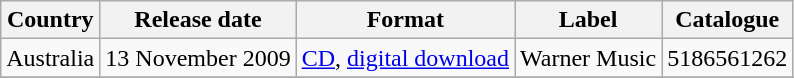<table class="wikitable">
<tr>
<th>Country</th>
<th>Release date</th>
<th>Format</th>
<th>Label</th>
<th>Catalogue</th>
</tr>
<tr>
<td>Australia</td>
<td>13 November 2009</td>
<td><a href='#'>CD</a>, <a href='#'>digital download</a></td>
<td>Warner Music</td>
<td>5186561262</td>
</tr>
<tr>
</tr>
</table>
